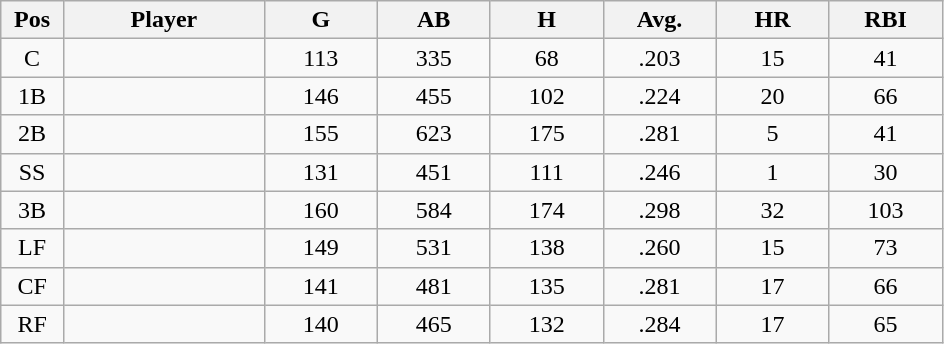<table class="wikitable sortable">
<tr>
<th bgcolor="#DDDDFF" width="5%">Pos</th>
<th bgcolor="#DDDDFF" width="16%">Player</th>
<th bgcolor="#DDDDFF" width="9%">G</th>
<th bgcolor="#DDDDFF" width="9%">AB</th>
<th bgcolor="#DDDDFF" width="9%">H</th>
<th bgcolor="#DDDDFF" width="9%">Avg.</th>
<th bgcolor="#DDDDFF" width="9%">HR</th>
<th bgcolor="#DDDDFF" width="9%">RBI</th>
</tr>
<tr align="center">
<td>C</td>
<td></td>
<td>113</td>
<td>335</td>
<td>68</td>
<td>.203</td>
<td>15</td>
<td>41</td>
</tr>
<tr align="center">
<td>1B</td>
<td></td>
<td>146</td>
<td>455</td>
<td>102</td>
<td>.224</td>
<td>20</td>
<td>66</td>
</tr>
<tr align="center">
<td>2B</td>
<td></td>
<td>155</td>
<td>623</td>
<td>175</td>
<td>.281</td>
<td>5</td>
<td>41</td>
</tr>
<tr align="center">
<td>SS</td>
<td></td>
<td>131</td>
<td>451</td>
<td>111</td>
<td>.246</td>
<td>1</td>
<td>30</td>
</tr>
<tr align="center">
<td>3B</td>
<td></td>
<td>160</td>
<td>584</td>
<td>174</td>
<td>.298</td>
<td>32</td>
<td>103</td>
</tr>
<tr align="center">
<td>LF</td>
<td></td>
<td>149</td>
<td>531</td>
<td>138</td>
<td>.260</td>
<td>15</td>
<td>73</td>
</tr>
<tr align="center">
<td>CF</td>
<td></td>
<td>141</td>
<td>481</td>
<td>135</td>
<td>.281</td>
<td>17</td>
<td>66</td>
</tr>
<tr align="center">
<td>RF</td>
<td></td>
<td>140</td>
<td>465</td>
<td>132</td>
<td>.284</td>
<td>17</td>
<td>65</td>
</tr>
</table>
